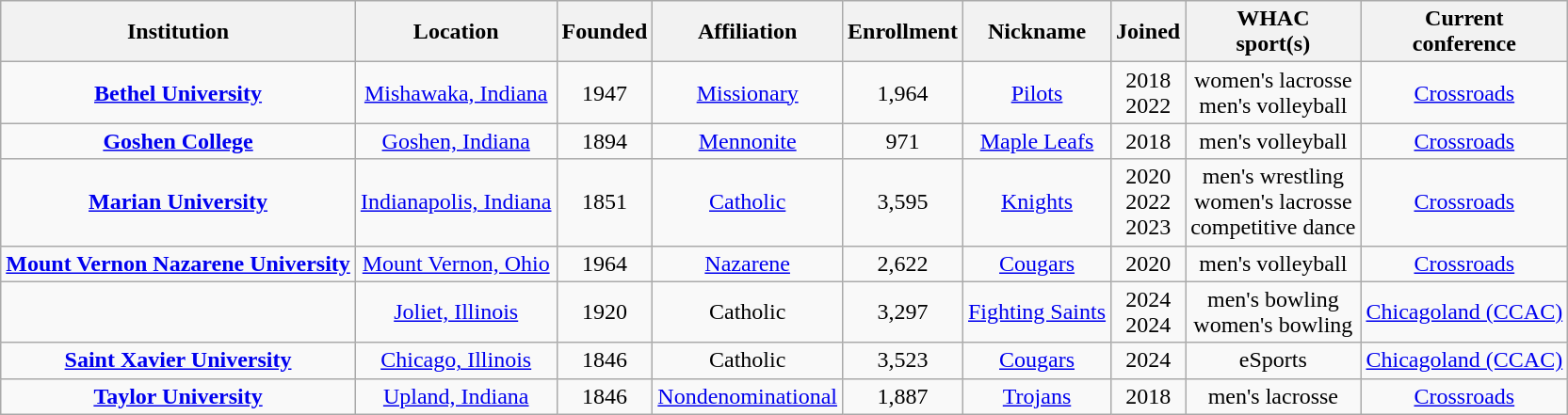<table class="wikitable sortable" style="text-align:center">
<tr>
<th>Institution</th>
<th>Location</th>
<th>Founded</th>
<th>Affiliation</th>
<th>Enrollment</th>
<th>Nickname</th>
<th>Joined</th>
<th>WHAC<br>sport(s)</th>
<th>Current<br>conference</th>
</tr>
<tr>
<td><strong><a href='#'>Bethel University</a></strong></td>
<td><a href='#'>Mishawaka, Indiana</a></td>
<td>1947</td>
<td><a href='#'>Missionary</a></td>
<td>1,964</td>
<td><a href='#'>Pilots</a></td>
<td>2018<br>2022</td>
<td>women's lacrosse<br>men's volleyball</td>
<td><a href='#'>Crossroads</a></td>
</tr>
<tr>
<td><strong><a href='#'>Goshen College</a></strong></td>
<td><a href='#'>Goshen, Indiana</a></td>
<td>1894</td>
<td><a href='#'>Mennonite</a></td>
<td>971</td>
<td><a href='#'>Maple Leafs</a></td>
<td>2018</td>
<td>men's volleyball</td>
<td><a href='#'>Crossroads</a></td>
</tr>
<tr>
<td><strong><a href='#'>Marian University</a></strong></td>
<td><a href='#'>Indianapolis, Indiana</a></td>
<td>1851</td>
<td><a href='#'>Catholic</a><br></td>
<td>3,595</td>
<td><a href='#'>Knights</a></td>
<td>2020<br>2022<br>2023</td>
<td>men's wrestling<br>women's lacrosse<br>competitive dance</td>
<td><a href='#'>Crossroads</a></td>
</tr>
<tr>
<td><strong><a href='#'>Mount Vernon Nazarene University</a></strong></td>
<td><a href='#'>Mount Vernon, Ohio</a></td>
<td>1964</td>
<td><a href='#'>Nazarene</a></td>
<td>2,622</td>
<td><a href='#'>Cougars</a></td>
<td>2020</td>
<td>men's volleyball</td>
<td><a href='#'>Crossroads</a></td>
</tr>
<tr>
<td></td>
<td><a href='#'>Joliet, Illinois</a></td>
<td>1920</td>
<td>Catholic<br></td>
<td>3,297</td>
<td><a href='#'>Fighting Saints</a></td>
<td>2024<br>2024</td>
<td>men's bowling<br>women's bowling</td>
<td><a href='#'>Chicagoland (CCAC)</a></td>
</tr>
<tr>
<td><strong><a href='#'>Saint Xavier University</a></strong></td>
<td><a href='#'>Chicago, Illinois</a></td>
<td>1846</td>
<td>Catholic<br></td>
<td>3,523</td>
<td><a href='#'>Cougars</a></td>
<td>2024</td>
<td>eSports</td>
<td><a href='#'>Chicagoland (CCAC)</a></td>
</tr>
<tr>
<td><strong><a href='#'>Taylor University</a></strong></td>
<td><a href='#'>Upland, Indiana</a></td>
<td>1846</td>
<td><a href='#'>Nondenominational</a></td>
<td>1,887</td>
<td><a href='#'>Trojans</a></td>
<td>2018</td>
<td>men's lacrosse</td>
<td><a href='#'>Crossroads</a></td>
</tr>
</table>
